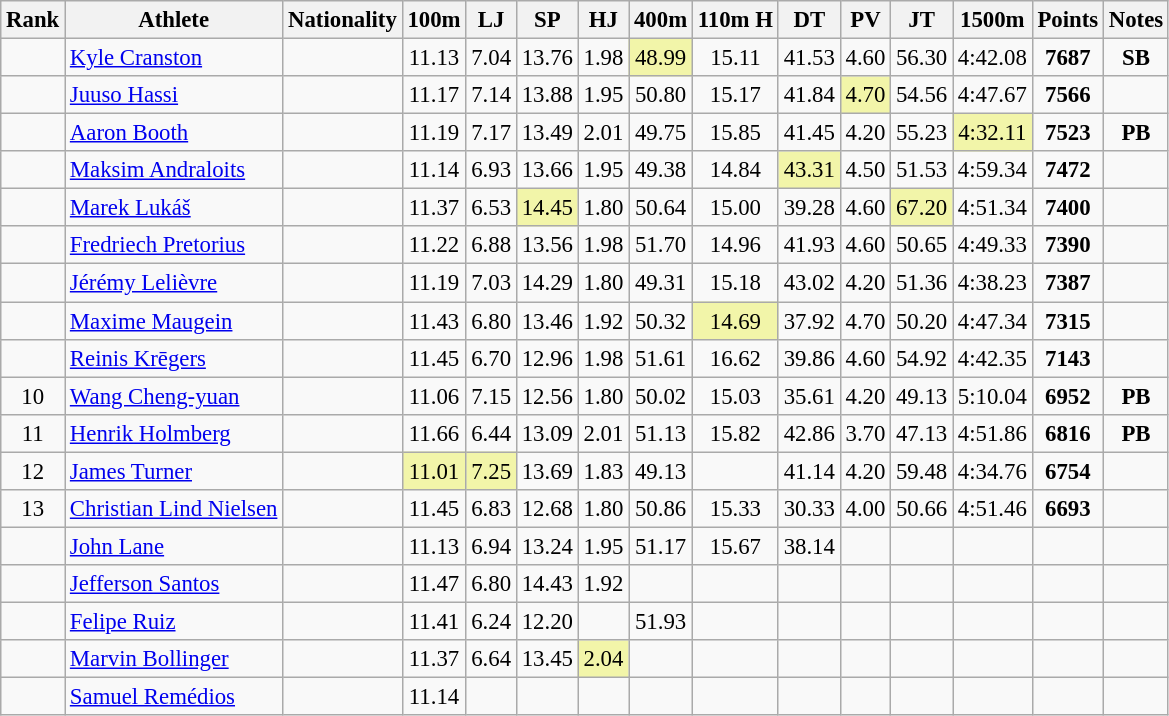<table class="wikitable sortable" style=" text-align:center; font-size:95%;">
<tr>
<th>Rank</th>
<th>Athlete</th>
<th>Nationality</th>
<th>100m</th>
<th>LJ</th>
<th>SP</th>
<th>HJ</th>
<th>400m</th>
<th>110m H</th>
<th>DT</th>
<th>PV</th>
<th>JT</th>
<th>1500m</th>
<th>Points</th>
<th>Notes</th>
</tr>
<tr>
<td></td>
<td align=left><a href='#'>Kyle Cranston</a></td>
<td align=left></td>
<td>11.13</td>
<td>7.04</td>
<td>13.76</td>
<td>1.98</td>
<td bgcolor=#F2F5A9>48.99</td>
<td>15.11</td>
<td>41.53</td>
<td>4.60</td>
<td>56.30</td>
<td>4:42.08</td>
<td><strong>7687</strong></td>
<td><strong>SB</strong></td>
</tr>
<tr>
<td></td>
<td align=left><a href='#'>Juuso Hassi</a></td>
<td align=left></td>
<td>11.17</td>
<td>7.14</td>
<td>13.88</td>
<td>1.95</td>
<td>50.80</td>
<td>15.17</td>
<td>41.84</td>
<td bgcolor=#F2F5A9>4.70</td>
<td>54.56</td>
<td>4:47.67</td>
<td><strong>7566</strong></td>
<td></td>
</tr>
<tr>
<td></td>
<td align=left><a href='#'>Aaron Booth</a></td>
<td align=left></td>
<td>11.19</td>
<td>7.17</td>
<td>13.49</td>
<td>2.01</td>
<td>49.75</td>
<td>15.85</td>
<td>41.45</td>
<td>4.20</td>
<td>55.23</td>
<td bgcolor=#F2F5A9>4:32.11</td>
<td><strong>7523</strong></td>
<td><strong>PB</strong></td>
</tr>
<tr>
<td></td>
<td align=left><a href='#'>Maksim Andraloits</a></td>
<td align=left></td>
<td>11.14</td>
<td>6.93</td>
<td>13.66</td>
<td>1.95</td>
<td>49.38</td>
<td>14.84</td>
<td bgcolor=#F2F5A9>43.31</td>
<td>4.50</td>
<td>51.53</td>
<td>4:59.34</td>
<td><strong>7472</strong></td>
<td></td>
</tr>
<tr>
<td></td>
<td align=left><a href='#'>Marek Lukáš</a></td>
<td align=left></td>
<td>11.37</td>
<td>6.53</td>
<td bgcolor=#F2F5A9>14.45</td>
<td>1.80</td>
<td>50.64</td>
<td>15.00</td>
<td>39.28</td>
<td>4.60</td>
<td bgcolor=#F2F5A9>67.20</td>
<td>4:51.34</td>
<td><strong>7400</strong></td>
<td></td>
</tr>
<tr>
<td></td>
<td align=left><a href='#'>Fredriech Pretorius</a></td>
<td align=left></td>
<td>11.22</td>
<td>6.88</td>
<td>13.56</td>
<td>1.98</td>
<td>51.70</td>
<td>14.96</td>
<td>41.93</td>
<td>4.60</td>
<td>50.65</td>
<td>4:49.33</td>
<td><strong>7390</strong></td>
<td></td>
</tr>
<tr>
<td></td>
<td align=left><a href='#'>Jérémy Lelièvre</a></td>
<td align=left></td>
<td>11.19</td>
<td>7.03</td>
<td>14.29</td>
<td>1.80</td>
<td>49.31</td>
<td>15.18</td>
<td>43.02</td>
<td>4.20</td>
<td>51.36</td>
<td>4:38.23</td>
<td><strong>7387</strong></td>
<td></td>
</tr>
<tr>
<td></td>
<td align=left><a href='#'>Maxime Maugein</a></td>
<td align=left></td>
<td>11.43</td>
<td>6.80</td>
<td>13.46</td>
<td>1.92</td>
<td>50.32</td>
<td bgcolor=#F2F5A9>14.69</td>
<td>37.92</td>
<td>4.70</td>
<td>50.20</td>
<td>4:47.34</td>
<td><strong>7315</strong></td>
<td></td>
</tr>
<tr>
<td></td>
<td align=left><a href='#'>Reinis Krēgers</a></td>
<td align=left></td>
<td>11.45</td>
<td>6.70</td>
<td>12.96</td>
<td>1.98</td>
<td>51.61</td>
<td>16.62</td>
<td>39.86</td>
<td>4.60</td>
<td>54.92</td>
<td>4:42.35</td>
<td><strong>7143</strong></td>
<td></td>
</tr>
<tr>
<td>10</td>
<td align=left><a href='#'>Wang Cheng-yuan</a></td>
<td align=left></td>
<td>11.06</td>
<td>7.15</td>
<td>12.56</td>
<td>1.80</td>
<td>50.02</td>
<td>15.03</td>
<td>35.61</td>
<td>4.20</td>
<td>49.13</td>
<td>5:10.04</td>
<td><strong>6952</strong></td>
<td><strong>PB</strong></td>
</tr>
<tr>
<td>11</td>
<td align=left><a href='#'>Henrik Holmberg</a></td>
<td align=left></td>
<td>11.66</td>
<td>6.44</td>
<td>13.09</td>
<td>2.01</td>
<td>51.13</td>
<td>15.82</td>
<td>42.86</td>
<td>3.70</td>
<td>47.13</td>
<td>4:51.86</td>
<td><strong>6816</strong></td>
<td><strong>PB</strong></td>
</tr>
<tr>
<td>12</td>
<td align=left><a href='#'>James Turner</a></td>
<td align=left></td>
<td bgcolor=#F2F5A9>11.01</td>
<td bgcolor=#F2F5A9>7.25</td>
<td>13.69</td>
<td>1.83</td>
<td>49.13</td>
<td></td>
<td>41.14</td>
<td>4.20</td>
<td>59.48</td>
<td>4:34.76</td>
<td><strong>6754</strong></td>
<td></td>
</tr>
<tr>
<td>13</td>
<td align=left><a href='#'>Christian Lind Nielsen</a></td>
<td align=left></td>
<td>11.45</td>
<td>6.83</td>
<td>12.68</td>
<td>1.80</td>
<td>50.86</td>
<td>15.33</td>
<td>30.33</td>
<td>4.00</td>
<td>50.66</td>
<td>4:51.46</td>
<td><strong>6693</strong></td>
<td></td>
</tr>
<tr>
<td></td>
<td align=left><a href='#'>John Lane</a></td>
<td align=left></td>
<td>11.13</td>
<td>6.94</td>
<td>13.24</td>
<td>1.95</td>
<td>51.17</td>
<td>15.67</td>
<td>38.14</td>
<td></td>
<td></td>
<td></td>
<td><strong></strong></td>
<td></td>
</tr>
<tr>
<td></td>
<td align=left><a href='#'>Jefferson Santos</a></td>
<td align=left></td>
<td>11.47</td>
<td>6.80</td>
<td>14.43</td>
<td>1.92</td>
<td></td>
<td></td>
<td></td>
<td></td>
<td></td>
<td></td>
<td><strong></strong></td>
<td></td>
</tr>
<tr>
<td></td>
<td align=left><a href='#'>Felipe Ruiz</a></td>
<td align=left></td>
<td>11.41</td>
<td>6.24</td>
<td>12.20</td>
<td></td>
<td>51.93</td>
<td></td>
<td></td>
<td></td>
<td></td>
<td></td>
<td><strong></strong></td>
<td></td>
</tr>
<tr>
<td></td>
<td align=left><a href='#'>Marvin Bollinger</a></td>
<td align=left></td>
<td>11.37</td>
<td>6.64</td>
<td>13.45</td>
<td bgcolor=#F2F5A9>2.04</td>
<td></td>
<td></td>
<td></td>
<td></td>
<td></td>
<td></td>
<td><strong></strong></td>
<td></td>
</tr>
<tr>
<td></td>
<td align=left><a href='#'>Samuel Remédios</a></td>
<td align=left></td>
<td>11.14</td>
<td></td>
<td></td>
<td></td>
<td></td>
<td></td>
<td></td>
<td></td>
<td></td>
<td></td>
<td><strong></strong></td>
<td></td>
</tr>
</table>
